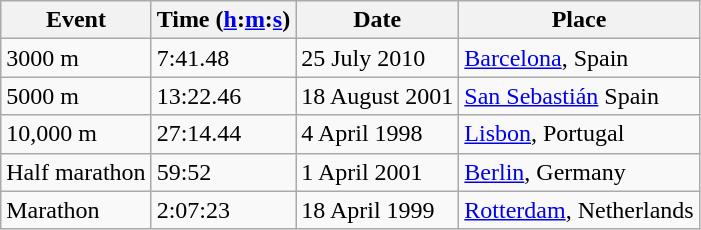<table class="wikitable">
<tr>
<th>Event</th>
<th>Time (<a href='#'>h</a>:<a href='#'>m</a>:<a href='#'>s</a>)</th>
<th>Date</th>
<th>Place</th>
</tr>
<tr>
<td>3000 m</td>
<td>7:41.48</td>
<td>25 July 2010</td>
<td><a href='#'>Barcelona</a>, Spain</td>
</tr>
<tr>
<td>5000 m</td>
<td>13:22.46</td>
<td>18 August 2001</td>
<td><a href='#'>San Sebastián</a> Spain</td>
</tr>
<tr>
<td>10,000 m</td>
<td>27:14.44 </td>
<td>4 April 1998</td>
<td><a href='#'>Lisbon</a>, Portugal</td>
</tr>
<tr>
<td>Half marathon</td>
<td>59:52 </td>
<td>1 April 2001</td>
<td><a href='#'>Berlin</a>, Germany</td>
</tr>
<tr>
<td>Marathon</td>
<td>2:07:23</td>
<td>18 April 1999</td>
<td><a href='#'>Rotterdam</a>, Netherlands</td>
</tr>
</table>
